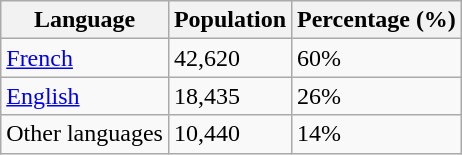<table class="wikitable">
<tr>
<th>Language</th>
<th>Population</th>
<th>Percentage (%)</th>
</tr>
<tr>
<td><a href='#'>French</a></td>
<td>42,620</td>
<td>60%</td>
</tr>
<tr>
<td><a href='#'>English</a></td>
<td>18,435</td>
<td>26%</td>
</tr>
<tr>
<td>Other languages</td>
<td>10,440</td>
<td>14%</td>
</tr>
</table>
